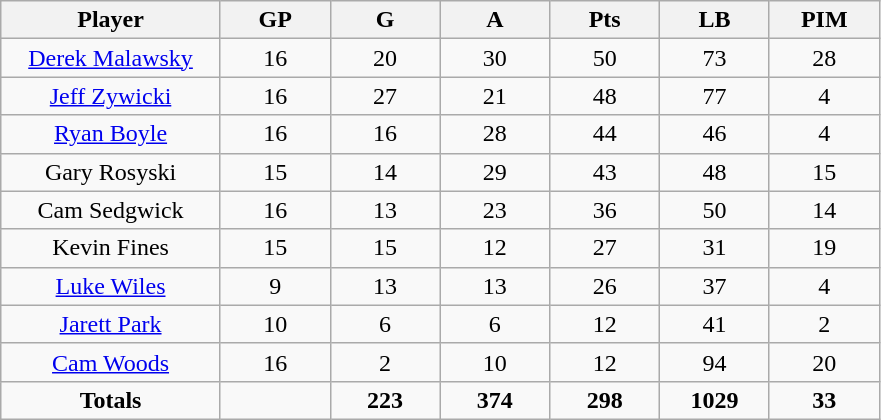<table class="wikitable sortable">
<tr align=center>
<th width="20%">Player</th>
<th width="10%">GP</th>
<th width="10%">G</th>
<th width="10%">A</th>
<th width="10%">Pts</th>
<th width="10%">LB</th>
<th width="10%">PIM</th>
</tr>
<tr align=center>
<td><a href='#'>Derek Malawsky</a></td>
<td>16</td>
<td>20</td>
<td>30</td>
<td>50</td>
<td>73</td>
<td>28</td>
</tr>
<tr align=center>
<td><a href='#'>Jeff Zywicki</a></td>
<td>16</td>
<td>27</td>
<td>21</td>
<td>48</td>
<td>77</td>
<td>4</td>
</tr>
<tr align=center>
<td><a href='#'>Ryan Boyle</a></td>
<td>16</td>
<td>16</td>
<td>28</td>
<td>44</td>
<td>46</td>
<td>4</td>
</tr>
<tr align=center>
<td>Gary Rosyski</td>
<td>15</td>
<td>14</td>
<td>29</td>
<td>43</td>
<td>48</td>
<td>15</td>
</tr>
<tr align=center>
<td>Cam Sedgwick</td>
<td>16</td>
<td>13</td>
<td>23</td>
<td>36</td>
<td>50</td>
<td>14</td>
</tr>
<tr align=center>
<td>Kevin Fines</td>
<td>15</td>
<td>15</td>
<td>12</td>
<td>27</td>
<td>31</td>
<td>19</td>
</tr>
<tr align=center>
<td><a href='#'>Luke Wiles</a></td>
<td>9</td>
<td>13</td>
<td>13</td>
<td>26</td>
<td>37</td>
<td>4</td>
</tr>
<tr align=center>
<td><a href='#'>Jarett Park</a></td>
<td>10</td>
<td>6</td>
<td>6</td>
<td>12</td>
<td>41</td>
<td>2</td>
</tr>
<tr align=center>
<td><a href='#'>Cam Woods</a></td>
<td>16</td>
<td>2</td>
<td>10</td>
<td>12</td>
<td>94</td>
<td>20</td>
</tr>
<tr align=center>
<td><strong>Totals</strong></td>
<td></td>
<td><strong>223</strong></td>
<td><strong>374</strong></td>
<td><strong>298</strong></td>
<td><strong>1029</strong></td>
<td><strong>33</strong></td>
</tr>
</table>
